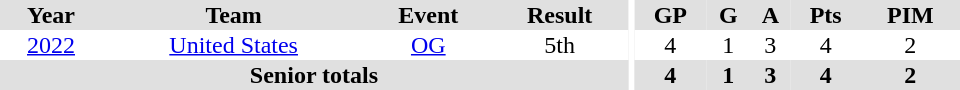<table border="0" cellpadding="1" cellspacing="0" ID="Table3" style="text-align:center; width:40em;">
<tr bgcolor="#e0e0e0">
<th>Year</th>
<th>Team</th>
<th>Event</th>
<th>Result</th>
<th rowspan="98" bgcolor="#ffffff"></th>
<th>GP</th>
<th>G</th>
<th>A</th>
<th>Pts</th>
<th>PIM</th>
</tr>
<tr>
<td><a href='#'>2022</a></td>
<td><a href='#'>United States</a></td>
<td><a href='#'>OG</a></td>
<td>5th</td>
<td>4</td>
<td>1</td>
<td>3</td>
<td>4</td>
<td>2</td>
</tr>
<tr bgcolor="#e0e0e0">
<th colspan="4">Senior totals</th>
<th>4</th>
<th>1</th>
<th>3</th>
<th>4</th>
<th>2</th>
</tr>
</table>
